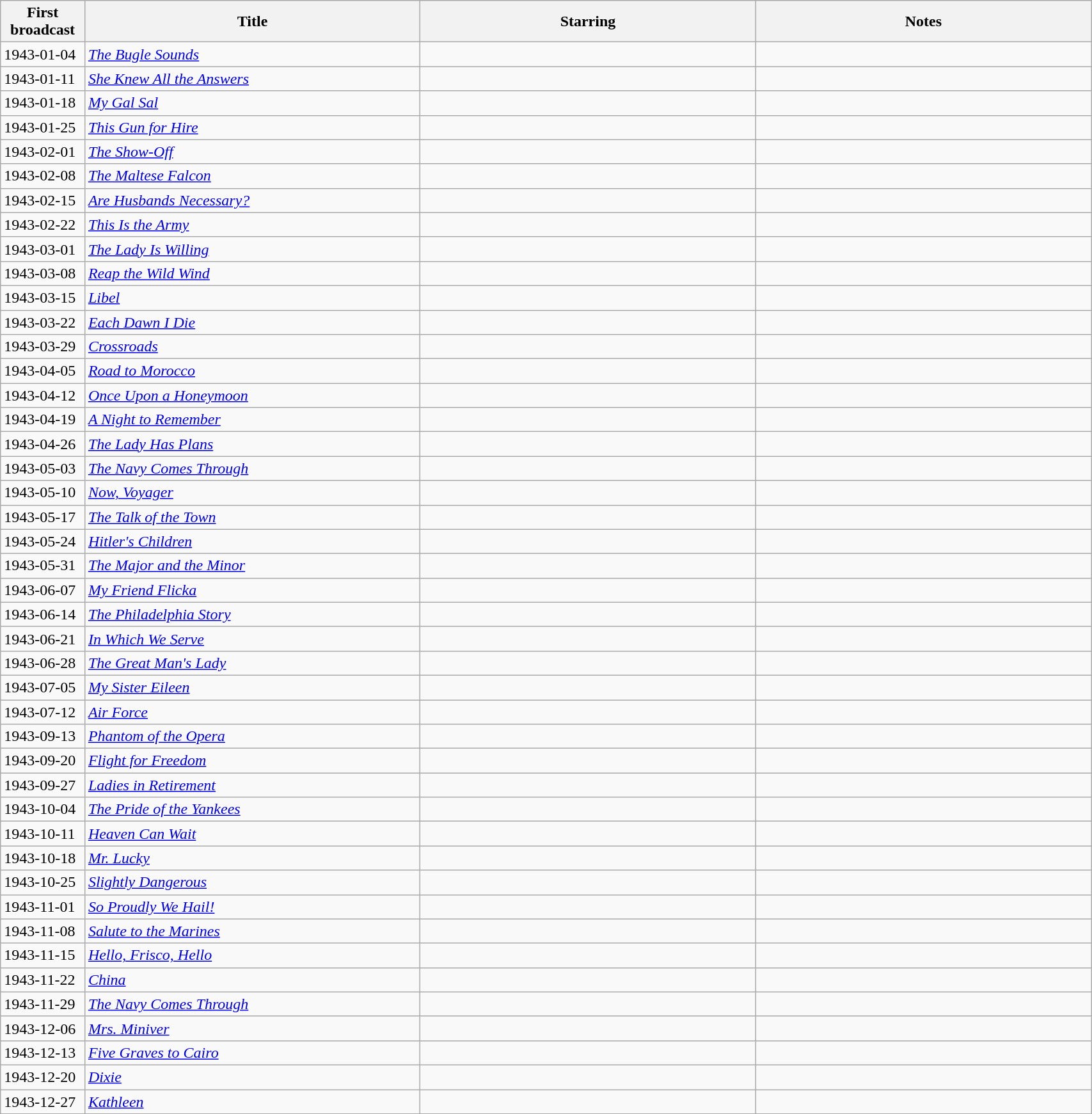<table class="wikitable sortable plainrowheaders" width=90%>
<tr>
<th width=5% scope="col">First broadcast</th>
<th width=25% scope="col">Title</th>
<th width=25% scope="col">Starring</th>
<th width=25% scope="col">Notes</th>
</tr>
<tr>
<td rowspan=>1943-01-04</td>
<td scope="row"><em><a href='#'>The Bugle Sounds</a></em></td>
<td></td>
<td></td>
</tr>
<tr>
<td rowspan=>1943-01-11</td>
<td scope="row"><em><a href='#'>She Knew All the Answers</a></em></td>
<td></td>
<td></td>
</tr>
<tr>
<td rowspan=>1943-01-18</td>
<td scope="row"><em><a href='#'>My Gal Sal</a></em></td>
<td></td>
<td></td>
</tr>
<tr>
<td rowspan=>1943-01-25</td>
<td scope="row"><em><a href='#'>This Gun for Hire</a></em></td>
<td></td>
<td></td>
</tr>
<tr>
<td rowspan=>1943-02-01</td>
<td scope="row"><em><a href='#'>The Show-Off</a></em></td>
<td></td>
<td></td>
</tr>
<tr>
<td rowspan=>1943-02-08</td>
<td scope="row"><em><a href='#'>The Maltese Falcon</a></em></td>
<td></td>
<td></td>
</tr>
<tr>
<td rowspan=>1943-02-15</td>
<td scope="row"><em><a href='#'>Are Husbands Necessary?</a></em></td>
<td></td>
<td></td>
</tr>
<tr>
<td rowspan=>1943-02-22</td>
<td scope="row"><em><a href='#'>This Is the Army</a></em></td>
<td></td>
<td></td>
</tr>
<tr>
<td rowspan=>1943-03-01</td>
<td scope="row"><em><a href='#'>The Lady Is Willing</a></em></td>
<td></td>
<td></td>
</tr>
<tr>
<td rowspan=>1943-03-08</td>
<td scope="row"><em><a href='#'>Reap the Wild Wind</a></em></td>
<td></td>
<td></td>
</tr>
<tr>
<td rowspan=>1943-03-15</td>
<td scope="row"><em><a href='#'>Libel</a></em></td>
<td></td>
<td></td>
</tr>
<tr>
<td rowspan=>1943-03-22</td>
<td scope="row"><em><a href='#'>Each Dawn I Die</a></em></td>
<td></td>
<td></td>
</tr>
<tr>
<td rowspan=>1943-03-29</td>
<td scope="row"><em><a href='#'>Crossroads</a></em></td>
<td></td>
<td></td>
</tr>
<tr>
<td rowspan=>1943-04-05</td>
<td scope="row"><em><a href='#'>Road to Morocco</a></em></td>
<td></td>
<td></td>
</tr>
<tr>
<td rowspan=>1943-04-12</td>
<td scope="row"><em><a href='#'>Once Upon a Honeymoon</a></em></td>
<td></td>
<td></td>
</tr>
<tr>
<td rowspan=>1943-04-19</td>
<td scope="row"><em><a href='#'>A Night to Remember</a></em></td>
<td></td>
<td></td>
</tr>
<tr>
<td rowspan=>1943-04-26</td>
<td scope="row"><em><a href='#'>The Lady Has Plans</a></em></td>
<td></td>
<td></td>
</tr>
<tr>
<td rowspan=>1943-05-03</td>
<td scope="row"><em><a href='#'>The Navy Comes Through</a></em></td>
<td></td>
<td></td>
</tr>
<tr>
<td rowspan=>1943-05-10</td>
<td scope="row"><em><a href='#'>Now, Voyager</a></em></td>
<td></td>
<td></td>
</tr>
<tr>
<td rowspan=>1943-05-17</td>
<td scope="row"><em><a href='#'>The Talk of the Town</a></em></td>
<td></td>
<td></td>
</tr>
<tr>
<td rowspan=>1943-05-24</td>
<td scope="row"><em><a href='#'>Hitler's Children</a></em></td>
<td></td>
<td></td>
</tr>
<tr>
<td rowspan=>1943-05-31</td>
<td scope="row"><em><a href='#'>The Major and the Minor</a></em></td>
<td></td>
<td></td>
</tr>
<tr>
<td rowspan=>1943-06-07</td>
<td scope="row"><em><a href='#'>My Friend Flicka</a></em></td>
<td></td>
<td></td>
</tr>
<tr>
<td rowspan=>1943-06-14</td>
<td scope="row"><em><a href='#'>The Philadelphia Story</a></em></td>
<td></td>
<td></td>
</tr>
<tr>
<td rowspan=>1943-06-21</td>
<td scope="row"><em><a href='#'>In Which We Serve</a></em></td>
<td></td>
<td></td>
</tr>
<tr>
<td rowspan=>1943-06-28</td>
<td scope="row"><em><a href='#'>The Great Man's Lady</a></em></td>
<td></td>
<td></td>
</tr>
<tr>
<td rowspan=>1943-07-05</td>
<td scope="row"><em><a href='#'>My Sister Eileen</a></em></td>
<td></td>
<td></td>
</tr>
<tr>
<td rowspan=>1943-07-12</td>
<td scope="row"><em><a href='#'>Air Force</a></em></td>
<td></td>
<td></td>
</tr>
<tr>
<td rowspan=>1943-09-13</td>
<td scope="row"><em><a href='#'>Phantom of the Opera</a></em></td>
<td></td>
<td></td>
</tr>
<tr>
<td rowspan=>1943-09-20</td>
<td scope="row"><em><a href='#'>Flight for Freedom</a></em></td>
<td></td>
<td></td>
</tr>
<tr>
<td rowspan=>1943-09-27</td>
<td scope="row"><em><a href='#'>Ladies in Retirement</a></em></td>
<td></td>
<td></td>
</tr>
<tr>
<td rowspan=>1943-10-04</td>
<td scope="row"><em><a href='#'>The Pride of the Yankees</a></em></td>
<td></td>
<td></td>
</tr>
<tr>
<td rowspan=>1943-10-11</td>
<td scope="row"><em><a href='#'>Heaven Can Wait</a></em></td>
<td></td>
<td></td>
</tr>
<tr>
<td rowspan=>1943-10-18</td>
<td scope="row"><em><a href='#'>Mr. Lucky</a></em></td>
<td></td>
<td></td>
</tr>
<tr>
<td rowspan=>1943-10-25</td>
<td scope="row"><em><a href='#'>Slightly Dangerous</a></em></td>
<td></td>
<td></td>
</tr>
<tr>
<td rowspan=>1943-11-01</td>
<td scope="row"><em><a href='#'>So Proudly We Hail!</a></em></td>
<td></td>
<td></td>
</tr>
<tr>
<td rowspan=>1943-11-08</td>
<td scope="row"><em><a href='#'>Salute to the Marines</a></em></td>
<td></td>
<td></td>
</tr>
<tr>
<td rowspan=>1943-11-15</td>
<td scope="row"><em><a href='#'>Hello, Frisco, Hello</a></em></td>
<td></td>
<td></td>
</tr>
<tr>
<td rowspan=>1943-11-22</td>
<td scope="row"><em><a href='#'>China</a></em></td>
<td></td>
<td></td>
</tr>
<tr>
<td rowspan=>1943-11-29</td>
<td scope="row"><em><a href='#'>The Navy Comes Through</a></em></td>
<td></td>
<td></td>
</tr>
<tr>
<td rowspan=>1943-12-06</td>
<td scope="row"><em><a href='#'>Mrs. Miniver</a></em></td>
<td></td>
<td></td>
</tr>
<tr>
<td rowspan=>1943-12-13</td>
<td scope="row"><em><a href='#'>Five Graves to Cairo</a></em></td>
<td></td>
<td></td>
</tr>
<tr>
<td rowspan=>1943-12-20</td>
<td scope="row"><em><a href='#'>Dixie</a></em></td>
<td></td>
<td></td>
</tr>
<tr>
<td rowspan=>1943-12-27</td>
<td scope="row"><em><a href='#'>Kathleen</a></em></td>
<td></td>
<td></td>
</tr>
<tr>
</tr>
</table>
